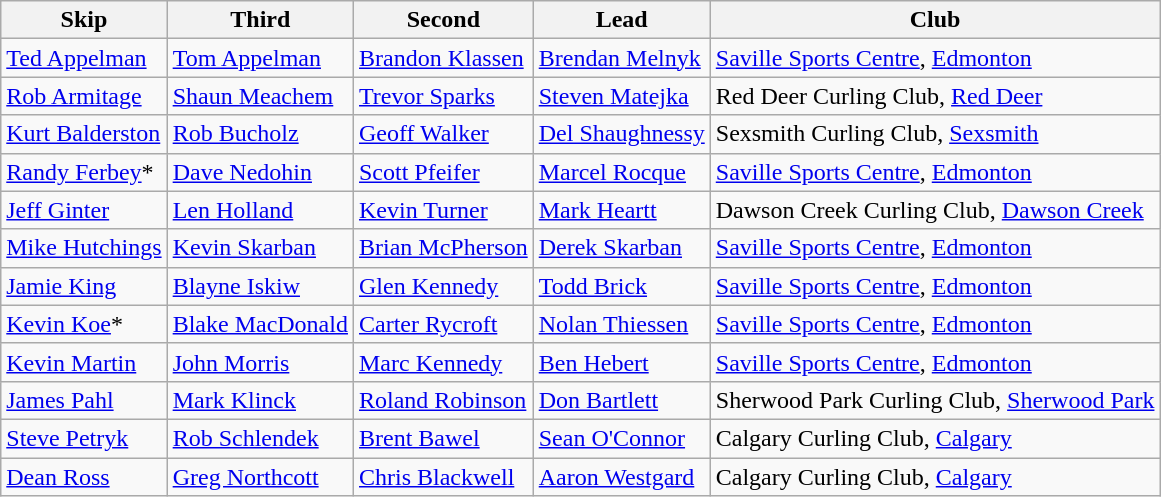<table class="wikitable" border="1">
<tr>
<th>Skip</th>
<th>Third</th>
<th>Second</th>
<th>Lead</th>
<th>Club</th>
</tr>
<tr>
<td><a href='#'>Ted Appelman</a></td>
<td><a href='#'>Tom Appelman</a></td>
<td><a href='#'>Brandon Klassen</a></td>
<td><a href='#'>Brendan Melnyk</a></td>
<td><a href='#'>Saville Sports Centre</a>, <a href='#'>Edmonton</a></td>
</tr>
<tr>
<td><a href='#'>Rob Armitage</a></td>
<td><a href='#'>Shaun Meachem</a></td>
<td><a href='#'>Trevor Sparks</a></td>
<td><a href='#'>Steven Matejka</a></td>
<td>Red Deer Curling Club, <a href='#'>Red Deer</a></td>
</tr>
<tr>
<td><a href='#'>Kurt Balderston</a></td>
<td><a href='#'>Rob Bucholz</a></td>
<td><a href='#'>Geoff Walker</a></td>
<td><a href='#'>Del Shaughnessy</a></td>
<td>Sexsmith Curling Club, <a href='#'>Sexsmith</a></td>
</tr>
<tr>
<td><a href='#'>Randy Ferbey</a>*</td>
<td><a href='#'>Dave Nedohin</a></td>
<td><a href='#'>Scott Pfeifer</a></td>
<td><a href='#'>Marcel Rocque</a></td>
<td><a href='#'>Saville Sports Centre</a>, <a href='#'>Edmonton</a></td>
</tr>
<tr>
<td><a href='#'>Jeff Ginter</a></td>
<td><a href='#'>Len Holland</a></td>
<td><a href='#'>Kevin Turner</a></td>
<td><a href='#'>Mark Heartt</a></td>
<td>Dawson Creek Curling Club, <a href='#'>Dawson Creek</a></td>
</tr>
<tr>
<td><a href='#'>Mike Hutchings</a></td>
<td><a href='#'>Kevin Skarban</a></td>
<td><a href='#'>Brian McPherson</a></td>
<td><a href='#'>Derek Skarban</a></td>
<td><a href='#'>Saville Sports Centre</a>, <a href='#'>Edmonton</a></td>
</tr>
<tr>
<td><a href='#'>Jamie King</a></td>
<td><a href='#'>Blayne Iskiw</a></td>
<td><a href='#'>Glen Kennedy</a></td>
<td><a href='#'>Todd Brick</a></td>
<td><a href='#'>Saville Sports Centre</a>, <a href='#'>Edmonton</a></td>
</tr>
<tr>
<td><a href='#'>Kevin Koe</a>*</td>
<td><a href='#'>Blake MacDonald</a></td>
<td><a href='#'>Carter Rycroft</a></td>
<td><a href='#'>Nolan Thiessen</a></td>
<td><a href='#'>Saville Sports Centre</a>, <a href='#'>Edmonton</a></td>
</tr>
<tr>
<td><a href='#'>Kevin Martin</a></td>
<td><a href='#'>John Morris</a></td>
<td><a href='#'>Marc Kennedy</a></td>
<td><a href='#'>Ben Hebert</a></td>
<td><a href='#'>Saville Sports Centre</a>, <a href='#'>Edmonton</a></td>
</tr>
<tr>
<td><a href='#'>James Pahl</a></td>
<td><a href='#'>Mark Klinck</a></td>
<td><a href='#'>Roland Robinson</a></td>
<td><a href='#'>Don Bartlett</a></td>
<td>Sherwood Park Curling Club, <a href='#'>Sherwood Park</a></td>
</tr>
<tr>
<td><a href='#'>Steve Petryk</a></td>
<td><a href='#'>Rob Schlendek</a></td>
<td><a href='#'>Brent Bawel</a></td>
<td><a href='#'>Sean O'Connor</a></td>
<td>Calgary Curling Club, <a href='#'>Calgary</a></td>
</tr>
<tr>
<td><a href='#'>Dean Ross</a></td>
<td><a href='#'>Greg Northcott</a></td>
<td><a href='#'>Chris Blackwell</a></td>
<td><a href='#'>Aaron Westgard</a></td>
<td>Calgary Curling Club, <a href='#'>Calgary</a></td>
</tr>
</table>
